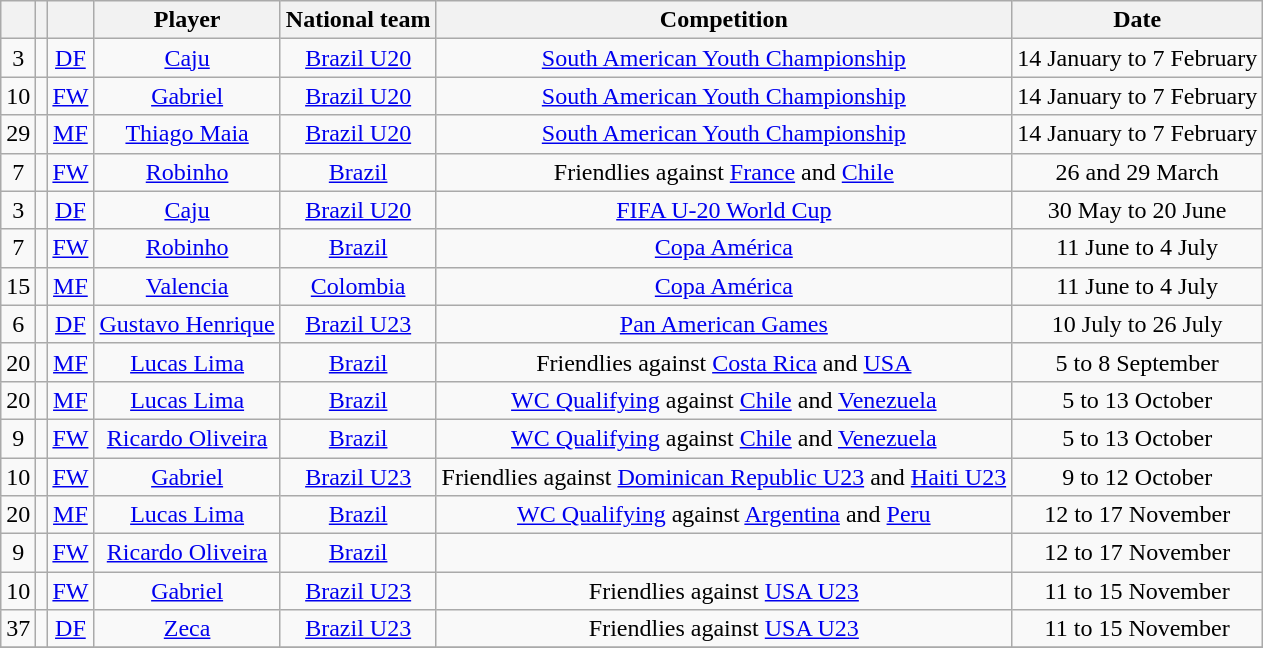<table class="wikitable" style="text-align: center">
<tr>
<th></th>
<th></th>
<th></th>
<th>Player</th>
<th>National team</th>
<th>Competition</th>
<th>Date</th>
</tr>
<tr>
<td>3</td>
<td></td>
<td><a href='#'>DF</a></td>
<td><a href='#'>Caju</a></td>
<td><a href='#'>Brazil U20</a></td>
<td><a href='#'>South American Youth Championship</a></td>
<td>14 January to 7 February</td>
</tr>
<tr>
<td>10</td>
<td></td>
<td><a href='#'>FW</a></td>
<td><a href='#'>Gabriel</a></td>
<td><a href='#'>Brazil U20</a></td>
<td><a href='#'>South American Youth Championship</a></td>
<td>14 January to 7 February</td>
</tr>
<tr>
<td>29</td>
<td></td>
<td><a href='#'>MF</a></td>
<td><a href='#'>Thiago Maia</a></td>
<td><a href='#'>Brazil U20</a></td>
<td><a href='#'>South American Youth Championship</a></td>
<td>14 January to 7 February</td>
</tr>
<tr>
<td>7</td>
<td></td>
<td><a href='#'>FW</a></td>
<td><a href='#'>Robinho</a></td>
<td><a href='#'>Brazil</a></td>
<td>Friendlies against <a href='#'>France</a> and <a href='#'>Chile</a></td>
<td>26 and 29 March</td>
</tr>
<tr>
<td>3</td>
<td></td>
<td><a href='#'>DF</a></td>
<td><a href='#'>Caju</a></td>
<td><a href='#'>Brazil U20</a></td>
<td><a href='#'>FIFA U-20 World Cup</a></td>
<td>30 May to 20 June</td>
</tr>
<tr>
<td>7</td>
<td></td>
<td><a href='#'>FW</a></td>
<td><a href='#'>Robinho</a></td>
<td><a href='#'>Brazil</a></td>
<td><a href='#'>Copa América</a></td>
<td>11 June to 4 July</td>
</tr>
<tr>
<td>15</td>
<td></td>
<td><a href='#'>MF</a></td>
<td><a href='#'>Valencia</a></td>
<td><a href='#'>Colombia</a></td>
<td><a href='#'>Copa América</a></td>
<td>11 June to 4 July</td>
</tr>
<tr>
<td>6</td>
<td></td>
<td><a href='#'>DF</a></td>
<td><a href='#'>Gustavo Henrique</a></td>
<td><a href='#'>Brazil U23</a></td>
<td><a href='#'>Pan American Games</a></td>
<td>10 July to 26 July</td>
</tr>
<tr>
<td>20</td>
<td></td>
<td><a href='#'>MF</a></td>
<td><a href='#'>Lucas Lima</a></td>
<td><a href='#'>Brazil</a></td>
<td>Friendlies against <a href='#'>Costa Rica</a> and <a href='#'>USA</a></td>
<td>5 to 8 September</td>
</tr>
<tr>
<td>20</td>
<td></td>
<td><a href='#'>MF</a></td>
<td><a href='#'>Lucas Lima</a></td>
<td><a href='#'>Brazil</a></td>
<td><a href='#'>WC Qualifying</a> against <a href='#'>Chile</a> and <a href='#'>Venezuela</a></td>
<td>5 to 13 October</td>
</tr>
<tr>
<td>9</td>
<td></td>
<td><a href='#'>FW</a></td>
<td><a href='#'>Ricardo Oliveira</a></td>
<td><a href='#'>Brazil</a></td>
<td><a href='#'>WC Qualifying</a> against <a href='#'>Chile</a> and <a href='#'>Venezuela</a></td>
<td>5 to 13 October</td>
</tr>
<tr>
<td>10</td>
<td></td>
<td><a href='#'>FW</a></td>
<td><a href='#'>Gabriel</a></td>
<td><a href='#'>Brazil U23</a></td>
<td>Friendlies against <a href='#'>Dominican Republic U23</a> and <a href='#'>Haiti U23</a></td>
<td>9 to 12 October</td>
</tr>
<tr>
<td>20</td>
<td></td>
<td><a href='#'>MF</a></td>
<td><a href='#'>Lucas Lima</a></td>
<td><a href='#'>Brazil</a></td>
<td><a href='#'>WC Qualifying</a> against <a href='#'>Argentina</a> and <a href='#'>Peru</a></td>
<td>12 to 17 November</td>
</tr>
<tr>
<td>9</td>
<td></td>
<td><a href='#'>FW</a></td>
<td><a href='#'>Ricardo Oliveira</a></td>
<td><a href='#'>Brazil</a></td>
<td></td>
<td>12 to 17 November</td>
</tr>
<tr>
<td>10</td>
<td></td>
<td><a href='#'>FW</a></td>
<td><a href='#'>Gabriel</a></td>
<td><a href='#'>Brazil U23</a></td>
<td>Friendlies against <a href='#'>USA U23</a></td>
<td>11 to 15 November</td>
</tr>
<tr>
<td>37</td>
<td></td>
<td><a href='#'>DF</a></td>
<td><a href='#'>Zeca</a></td>
<td><a href='#'>Brazil U23</a></td>
<td>Friendlies against <a href='#'>USA U23</a></td>
<td>11 to 15 November</td>
</tr>
<tr>
</tr>
</table>
